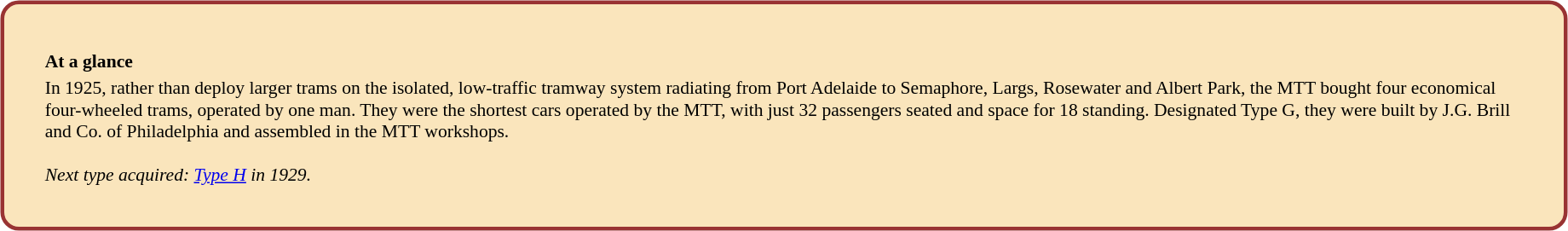<table style="width:100%; float:Left; padding-right: 2em; padding-bottom: 3em;">
<tr>
<td valign=top width=90%><br><table width="100%" align="left" style="text-align:left; border:3px solid #993333; border-radius: 1em; background-color:#FAE5BC; font-size: 90%; padding: 2em;">
<tr>
<td></td>
</tr>
<tr>
<td><strong>At a glance</strong></td>
</tr>
<tr>
<td>In 1925, rather than deploy larger trams on the isolated, low-traffic tramway system radiating from Port Adelaide to Semaphore, Largs, Rosewater and Albert Park, the MTT bought four economical four-wheeled trams, operated by one man. They were the shortest cars operated by the MTT, with just 32 passengers seated and space for 18 standing. Designated Type G, they were built by J.G. Brill and Co. of Philadelphia and assembled in the MTT workshops.<br><br>
<em>Next type acquired: <a href='#'>Type H</a> in 1929.</em></td>
</tr>
</table>
</td>
</tr>
</table>
